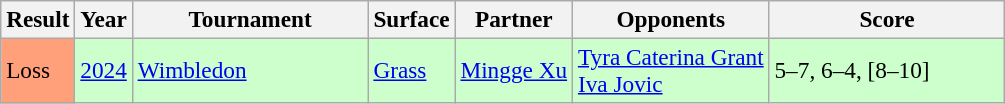<table class="wikitable" style=font-size:97%>
<tr>
<th>Result</th>
<th>Year</th>
<th width=150>Tournament</th>
<th>Surface</th>
<th>Partner</th>
<th>Opponents</th>
<th width=150>Score</th>
</tr>
<tr bgcolor=ccffcc>
<td bgcolor=ffa07a>Loss</td>
<td><a href='#'>2024</a></td>
<td><a href='#'>Wimbledon</a></td>
<td><a href='#'>Grass</a></td>
<td> <a href='#'>Mingge Xu</a></td>
<td> <a href='#'>Tyra Caterina Grant</a><br> <a href='#'>Iva Jovic</a></td>
<td>5–7, 6–4, [8–10]</td>
</tr>
</table>
